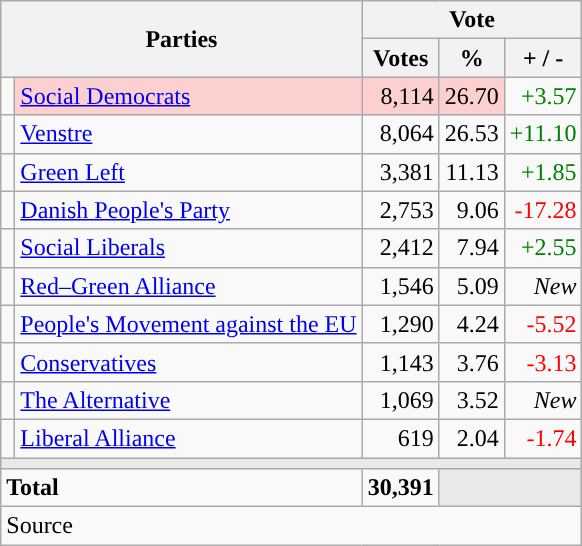<table class="wikitable" style="text-align:right;">
<tr>
<th style="text-align:centre;" rowspan="2" colspan="2" width="225">Parties</th>
<th colspan="3">Vote</th>
</tr>
<tr>
<th width="15">Votes</th>
<th width="15">%</th>
<th width="15">+ / -</th>
</tr>
<tr>
<td width="2" style="color:inherit;background:"></td>
<td bgcolor=#fbd0ce   align="left"><a href='#'>Social Democrats</a></td>
<td bgcolor=#fbd0ce>8,114</td>
<td bgcolor=#fbd0ce>26.70</td>
<td style=color:green;>+3.57</td>
</tr>
<tr>
<td width="2" style="color:inherit;background:"></td>
<td align="left"><a href='#'>Venstre</a></td>
<td>8,064</td>
<td>26.53</td>
<td style=color:green;>+11.10</td>
</tr>
<tr>
<td width="2" style="color:inherit;background:"></td>
<td align="left"><a href='#'>Green Left</a></td>
<td>3,381</td>
<td>11.13</td>
<td style=color:green;>+1.85</td>
</tr>
<tr>
<td width="2" style="color:inherit;background:"></td>
<td align="left"><a href='#'>Danish People's Party</a></td>
<td>2,753</td>
<td>9.06</td>
<td style=color:red;>-17.28</td>
</tr>
<tr>
<td width="2" style="color:inherit;background:"></td>
<td align="left"><a href='#'>Social Liberals</a></td>
<td>2,412</td>
<td>7.94</td>
<td style=color:green;>+2.55</td>
</tr>
<tr>
<td width="2" style="color:inherit;background:"></td>
<td align="left"><a href='#'>Red–Green Alliance</a></td>
<td>1,546</td>
<td>5.09</td>
<td><em>New</em></td>
</tr>
<tr>
<td width="2" style="color:inherit;background:"></td>
<td align="left"><a href='#'>People's Movement against the EU</a></td>
<td>1,290</td>
<td>4.24</td>
<td style=color:red;>-5.52</td>
</tr>
<tr>
<td width="2" style="color:inherit;background:"></td>
<td align="left"><a href='#'>Conservatives</a></td>
<td>1,143</td>
<td>3.76</td>
<td style=color:red;>-3.13</td>
</tr>
<tr>
<td width="2" style="color:inherit;background:"></td>
<td align="left"><a href='#'>The Alternative</a></td>
<td>1,069</td>
<td>3.52</td>
<td><em>New</em></td>
</tr>
<tr>
<td width="2" style="color:inherit;background:"></td>
<td align="left"><a href='#'>Liberal Alliance</a></td>
<td>619</td>
<td>2.04</td>
<td style=color:red;>-1.74</td>
</tr>
<tr>
<td colspan="7" bgcolor="#E9E9E9"></td>
</tr>
<tr>
<td align="left" colspan="2"><strong>Total</strong></td>
<td><strong>30,391</strong></td>
<td bgcolor="#E9E9E9" colspan="2"></td>
</tr>
<tr>
<td align="left" colspan="6">Source</td>
</tr>
</table>
